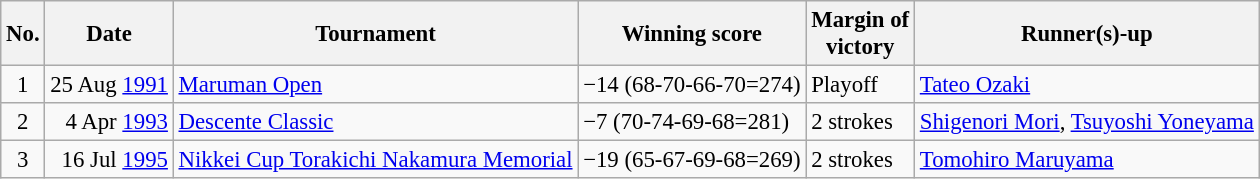<table class="wikitable" style="font-size:95%;">
<tr>
<th>No.</th>
<th>Date</th>
<th>Tournament</th>
<th>Winning score</th>
<th>Margin of<br>victory</th>
<th>Runner(s)-up</th>
</tr>
<tr>
<td align=center>1</td>
<td align=right>25 Aug <a href='#'>1991</a></td>
<td><a href='#'>Maruman Open</a></td>
<td>−14 (68-70-66-70=274)</td>
<td>Playoff</td>
<td> <a href='#'>Tateo Ozaki</a></td>
</tr>
<tr>
<td align=center>2</td>
<td align=right>4 Apr <a href='#'>1993</a></td>
<td><a href='#'>Descente Classic</a></td>
<td>−7 (70-74-69-68=281)</td>
<td>2 strokes</td>
<td> <a href='#'>Shigenori Mori</a>,  <a href='#'>Tsuyoshi Yoneyama</a></td>
</tr>
<tr>
<td align=center>3</td>
<td align=right>16 Jul <a href='#'>1995</a></td>
<td><a href='#'>Nikkei Cup Torakichi Nakamura Memorial</a></td>
<td>−19 (65-67-69-68=269)</td>
<td>2 strokes</td>
<td> <a href='#'>Tomohiro Maruyama</a></td>
</tr>
</table>
